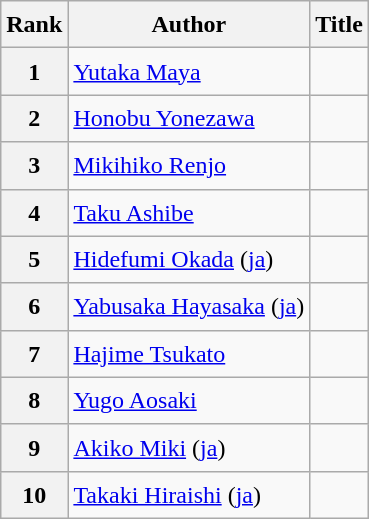<table class="wikitable sortable" style="font-size:1.00em; line-height:1.5em;">
<tr>
<th>Rank</th>
<th>Author</th>
<th>Title</th>
</tr>
<tr>
<th>1</th>
<td><a href='#'>Yutaka Maya</a></td>
<td></td>
</tr>
<tr>
<th>2</th>
<td><a href='#'>Honobu Yonezawa</a></td>
<td></td>
</tr>
<tr>
<th>3</th>
<td><a href='#'>Mikihiko Renjo</a></td>
<td></td>
</tr>
<tr>
<th>4</th>
<td><a href='#'>Taku Ashibe</a></td>
<td></td>
</tr>
<tr>
<th>5</th>
<td><a href='#'>Hidefumi Okada</a> (<a href='#'>ja</a>)</td>
<td></td>
</tr>
<tr>
<th>6</th>
<td><a href='#'>Yabusaka Hayasaka</a> (<a href='#'>ja</a>)</td>
<td></td>
</tr>
<tr>
<th>7</th>
<td><a href='#'>Hajime Tsukato</a></td>
<td></td>
</tr>
<tr>
<th>8</th>
<td><a href='#'>Yugo Aosaki</a></td>
<td></td>
</tr>
<tr>
<th>9</th>
<td><a href='#'>Akiko Miki</a> (<a href='#'>ja</a>)</td>
<td></td>
</tr>
<tr>
<th>10</th>
<td><a href='#'>Takaki Hiraishi</a> (<a href='#'>ja</a>)</td>
<td></td>
</tr>
</table>
